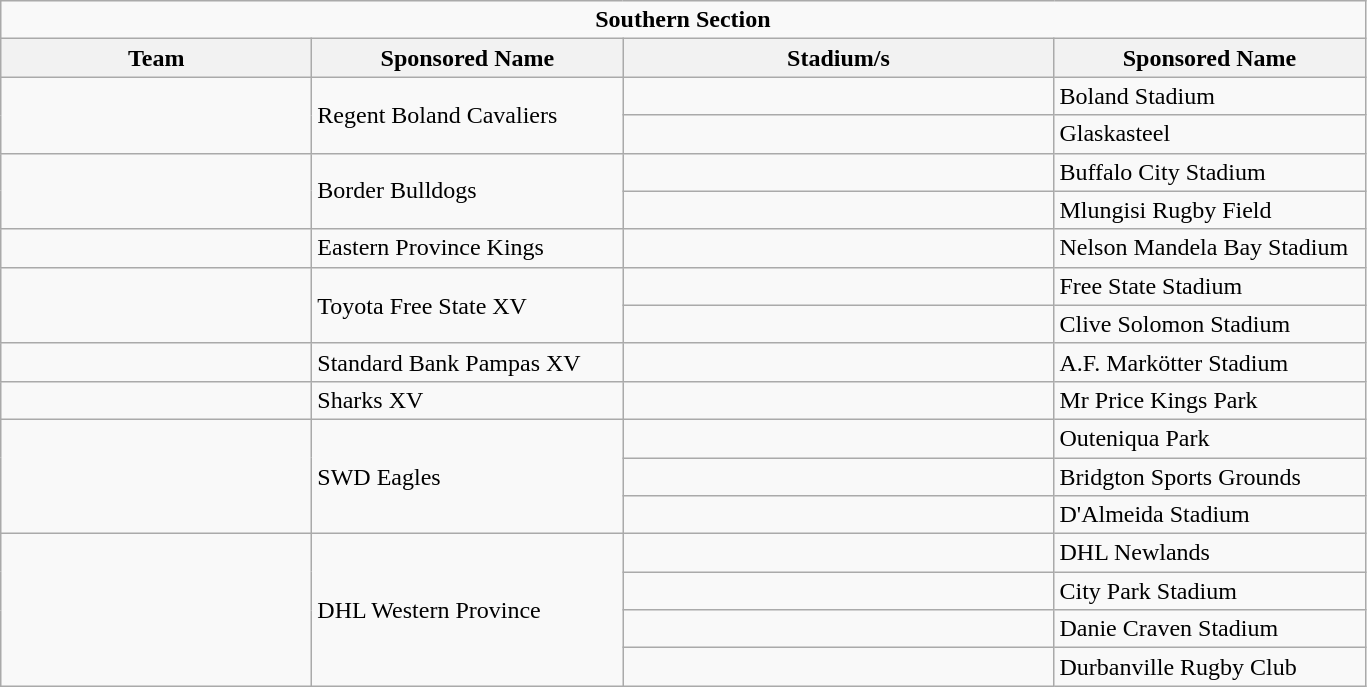<table class="wikitable">
<tr>
<td colspan=4 align=center><strong>Southern Section</strong></td>
</tr>
<tr>
<th width="200">Team</th>
<th width="200">Sponsored Name</th>
<th width="280">Stadium/s</th>
<th width="200">Sponsored Name</th>
</tr>
<tr>
<td rowspan = 2></td>
<td rowspan = 2>Regent Boland Cavaliers</td>
<td></td>
<td>Boland Stadium</td>
</tr>
<tr>
<td></td>
<td>Glaskasteel</td>
</tr>
<tr>
<td rowspan = 2></td>
<td rowspan = 2>Border Bulldogs</td>
<td></td>
<td>Buffalo City Stadium</td>
</tr>
<tr>
<td></td>
<td>Mlungisi Rugby Field</td>
</tr>
<tr>
<td></td>
<td>Eastern Province Kings</td>
<td></td>
<td>Nelson Mandela Bay Stadium</td>
</tr>
<tr>
<td rowspan = 2></td>
<td rowspan = 2>Toyota Free State XV</td>
<td></td>
<td>Free State Stadium</td>
</tr>
<tr>
<td></td>
<td>Clive Solomon Stadium</td>
</tr>
<tr>
<td></td>
<td>Standard Bank Pampas XV</td>
<td></td>
<td>A.F. Markötter Stadium</td>
</tr>
<tr>
<td></td>
<td>Sharks XV</td>
<td></td>
<td>Mr Price Kings Park</td>
</tr>
<tr>
<td rowspan = 3></td>
<td rowspan = 3>SWD Eagles</td>
<td></td>
<td>Outeniqua Park</td>
</tr>
<tr>
<td></td>
<td>Bridgton Sports Grounds</td>
</tr>
<tr>
<td></td>
<td>D'Almeida Stadium</td>
</tr>
<tr>
<td rowspan = 4></td>
<td rowspan = 4>DHL Western Province</td>
<td></td>
<td>DHL Newlands</td>
</tr>
<tr>
<td></td>
<td>City Park Stadium</td>
</tr>
<tr>
<td></td>
<td>Danie Craven Stadium</td>
</tr>
<tr>
<td></td>
<td>Durbanville Rugby Club</td>
</tr>
</table>
